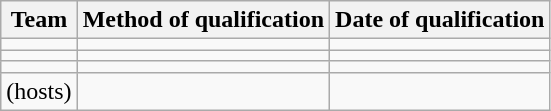<table class="wikitable sortable">
<tr>
<th>Team</th>
<th>Method of qualification</th>
<th>Date of qualification</th>
</tr>
<tr>
<td></td>
<td></td>
<td></td>
</tr>
<tr>
<td></td>
<td></td>
<td></td>
</tr>
<tr>
<td></td>
<td></td>
<td></td>
</tr>
<tr>
<td> (hosts)</td>
<td></td>
<td></td>
</tr>
</table>
